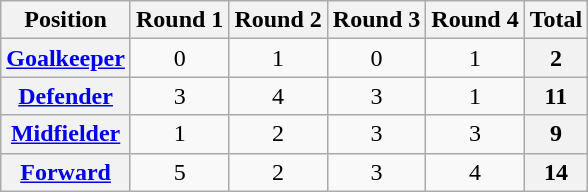<table class="wikitable sortable" style="text-align:center">
<tr>
<th>Position</th>
<th>Round 1</th>
<th>Round 2</th>
<th>Round 3</th>
<th>Round 4</th>
<th>Total</th>
</tr>
<tr>
<th><a href='#'>Goalkeeper</a></th>
<td>0</td>
<td>1</td>
<td>0</td>
<td>1</td>
<td style="background:#f2f2f2;text-align:center"><strong>2</strong></td>
</tr>
<tr>
<th><a href='#'>Defender</a></th>
<td>3</td>
<td>4</td>
<td>3</td>
<td>1</td>
<td style="background:#f2f2f2;text-align:center"><strong>11</strong></td>
</tr>
<tr>
<th><a href='#'>Midfielder</a></th>
<td>1</td>
<td>2</td>
<td>3</td>
<td>3</td>
<td style="background:#f2f2f2;text-align:center"><strong>9</strong></td>
</tr>
<tr>
<th><a href='#'>Forward</a></th>
<td>5</td>
<td>2</td>
<td>3</td>
<td>4</td>
<td style="background:#f2f2f2;text-align:center"><strong>14</strong></td>
</tr>
</table>
